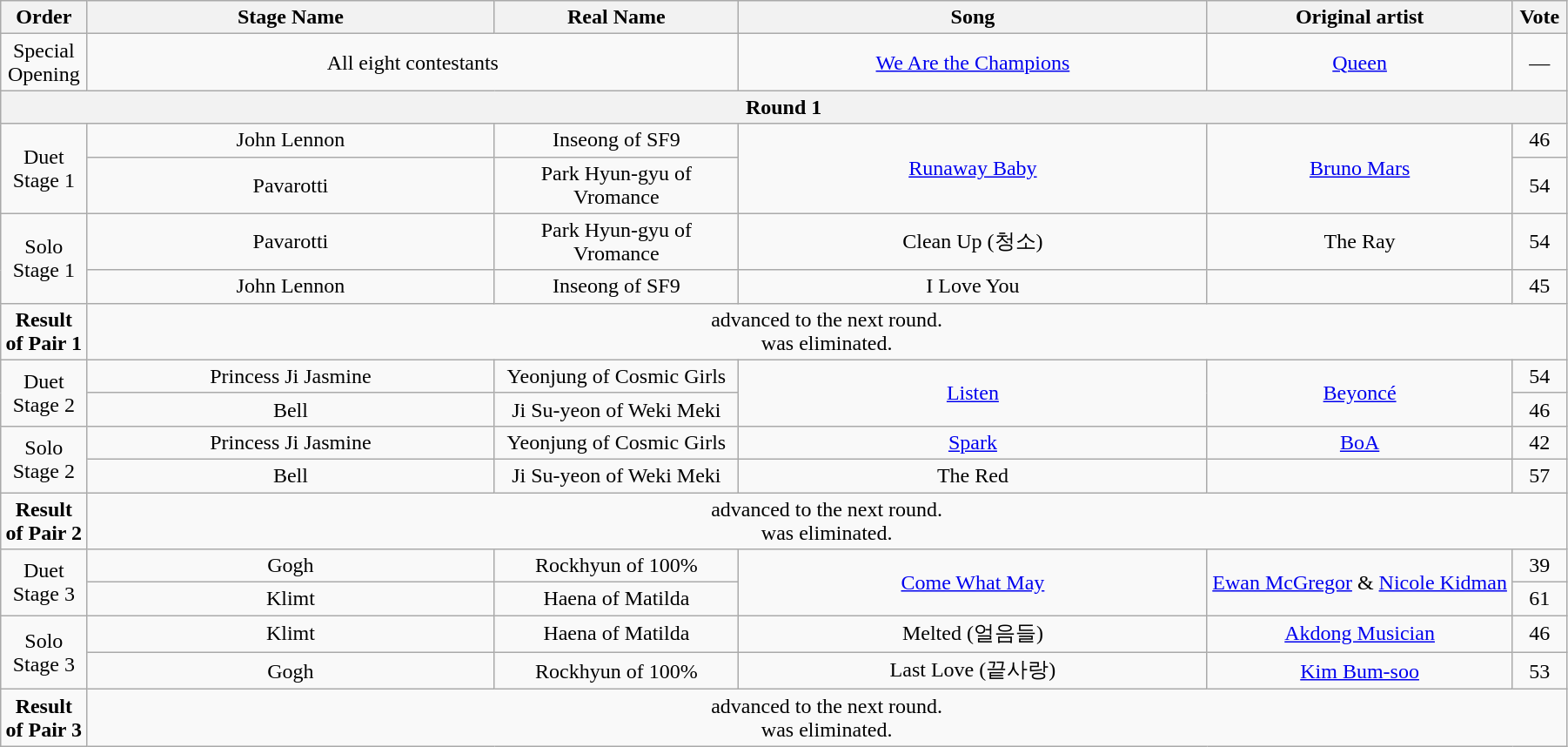<table class="wikitable" style="text-align:center; width:95%;">
<tr>
<th style="width:1%;">Order</th>
<th style="width:20%;">Stage Name</th>
<th style="width:12%;">Real Name</th>
<th style="width:23%;">Song</th>
<th style="width:15%;">Original artist</th>
<th style="width:1%;">Vote</th>
</tr>
<tr>
<td>Special Opening</td>
<td colspan=2>All eight contestants</td>
<td><a href='#'>We Are the Champions</a></td>
<td><a href='#'>Queen</a></td>
<td>—</td>
</tr>
<tr>
<th colspan=6>Round 1</th>
</tr>
<tr>
<td rowspan=2>Duet Stage 1</td>
<td>John Lennon</td>
<td>Inseong of SF9</td>
<td rowspan=2><a href='#'>Runaway Baby</a></td>
<td rowspan=2><a href='#'>Bruno Mars</a></td>
<td>46</td>
</tr>
<tr>
<td>Pavarotti</td>
<td>Park Hyun-gyu of Vromance</td>
<td>54</td>
</tr>
<tr>
<td rowspan=2>Solo Stage 1</td>
<td>Pavarotti</td>
<td>Park Hyun-gyu of Vromance</td>
<td>Clean Up (청소)</td>
<td>The Ray</td>
<td>54</td>
</tr>
<tr>
<td>John Lennon</td>
<td>Inseong of SF9</td>
<td>I Love You</td>
<td></td>
<td>45</td>
</tr>
<tr>
<td><strong>Result of Pair 1</strong></td>
<td colspan=5> advanced to the next round.<br> was eliminated.</td>
</tr>
<tr>
<td rowspan=2>Duet Stage 2</td>
<td>Princess Ji Jasmine</td>
<td>Yeonjung of Cosmic Girls</td>
<td rowspan=2><a href='#'>Listen</a></td>
<td rowspan=2><a href='#'>Beyoncé</a></td>
<td>54</td>
</tr>
<tr>
<td>Bell</td>
<td>Ji Su-yeon of Weki Meki</td>
<td>46</td>
</tr>
<tr>
<td rowspan=2>Solo Stage 2</td>
<td>Princess Ji Jasmine</td>
<td>Yeonjung of Cosmic Girls</td>
<td><a href='#'>Spark</a></td>
<td><a href='#'>BoA</a></td>
<td>42</td>
</tr>
<tr>
<td>Bell</td>
<td>Ji Su-yeon of Weki Meki</td>
<td>The Red</td>
<td></td>
<td>57</td>
</tr>
<tr>
<td><strong>Result of Pair 2</strong></td>
<td colspan=5> advanced to the next round.<br> was eliminated.</td>
</tr>
<tr>
<td rowspan=2>Duet Stage 3</td>
<td>Gogh</td>
<td>Rockhyun of 100%</td>
<td rowspan=2><a href='#'>Come What May</a></td>
<td rowspan=2><a href='#'>Ewan McGregor</a> & <a href='#'>Nicole Kidman</a></td>
<td>39</td>
</tr>
<tr>
<td>Klimt</td>
<td>Haena of Matilda</td>
<td>61</td>
</tr>
<tr>
<td rowspan=2>Solo Stage 3</td>
<td>Klimt</td>
<td>Haena of Matilda</td>
<td>Melted (얼음들)</td>
<td><a href='#'>Akdong Musician</a></td>
<td>46</td>
</tr>
<tr>
<td>Gogh</td>
<td>Rockhyun of 100%</td>
<td>Last Love (끝사랑)</td>
<td><a href='#'>Kim Bum-soo</a></td>
<td>53</td>
</tr>
<tr>
<td><strong>Result of Pair 3</strong></td>
<td colspan=5> advanced to the next round.<br> was eliminated.</td>
</tr>
</table>
